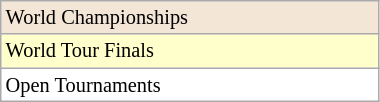<table class=wikitable style=font-size:85%;width:20%>
<tr bgcolor=#F3E6D7>
<td>World Championships</td>
</tr>
<tr bgcolor=#ffffcc>
<td>World Tour Finals</td>
</tr>
<tr bgcolor=#ffffff>
<td>Open Tournaments</td>
</tr>
</table>
